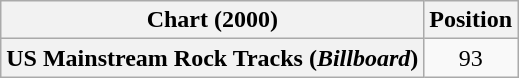<table class="wikitable plainrowheaders" style="text-align:center">
<tr>
<th>Chart (2000)</th>
<th>Position</th>
</tr>
<tr>
<th scope="row">US Mainstream Rock Tracks (<em>Billboard</em>)</th>
<td>93</td>
</tr>
</table>
